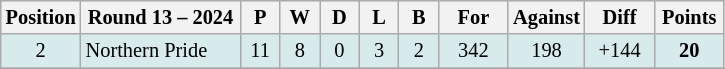<table class="wikitable" style="text-align:center; font-size:85%;">
<tr style="background: #d7ebed;">
<th width="40" abbr="Position">Position</th>
<th width="100">Round 13 – 2024</th>
<th width="20" abbr="Played">P</th>
<th width="20" abbr="Won">W</th>
<th width="20" abbr="Drawn">D</th>
<th width="20" abbr="Lost">L</th>
<th width="20" abbr="Bye">B</th>
<th width="40" abbr="Points for">For</th>
<th width="40" abbr="Points against">Against</th>
<th width="40" abbr="Points difference">Diff</th>
<th width="40" abbr="Points">Points</th>
</tr>
<tr style="background: #d7ebed;">
<td>2</td>
<td style="text-align:left;"> Northern Pride</td>
<td>11</td>
<td>8</td>
<td>0</td>
<td>3</td>
<td>2</td>
<td>342</td>
<td>198</td>
<td>+144</td>
<td><strong>20</strong></td>
</tr>
<tr>
</tr>
</table>
